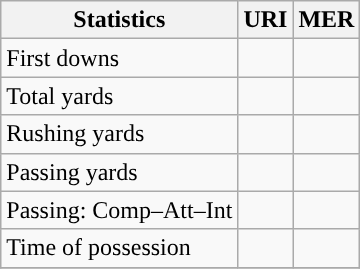<table class="wikitable" style="float: left;">
<tr>
<th>Statistics</th>
<th>URI</th>
<th>MER</th>
</tr>
<tr>
<td>First downs</td>
<td></td>
<td></td>
</tr>
<tr>
<td>Total yards</td>
<td></td>
<td></td>
</tr>
<tr>
<td>Rushing yards</td>
<td></td>
<td></td>
</tr>
<tr>
<td>Passing yards</td>
<td></td>
<td></td>
</tr>
<tr>
<td>Passing: Comp–Att–Int</td>
<td></td>
<td></td>
</tr>
<tr>
<td>Time of possession</td>
<td></td>
<td></td>
</tr>
<tr>
</tr>
</table>
